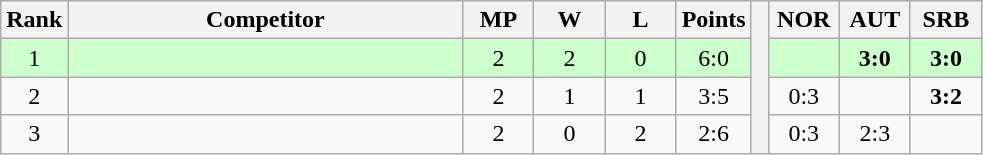<table class="wikitable" style="text-align:center">
<tr>
<th>Rank</th>
<th style="width:16em">Competitor</th>
<th style="width:2.5em">MP</th>
<th style="width:2.5em">W</th>
<th style="width:2.5em">L</th>
<th>Points</th>
<th rowspan="4"> </th>
<th style="width:2.5em">NOR</th>
<th style="width:2.5em">AUT</th>
<th style="width:2.5em">SRB</th>
</tr>
<tr style="background:#cfc;">
<td>1</td>
<td style="text-align:left"></td>
<td>2</td>
<td>2</td>
<td>0</td>
<td>6:0</td>
<td></td>
<td><strong>3:0</strong></td>
<td><strong>3:0</strong></td>
</tr>
<tr>
<td>2</td>
<td style="text-align:left"></td>
<td>2</td>
<td>1</td>
<td>1</td>
<td>3:5</td>
<td>0:3</td>
<td></td>
<td><strong>3:2</strong></td>
</tr>
<tr>
<td>3</td>
<td style="text-align:left"></td>
<td>2</td>
<td>0</td>
<td>2</td>
<td>2:6</td>
<td>0:3</td>
<td>2:3</td>
<td></td>
</tr>
</table>
